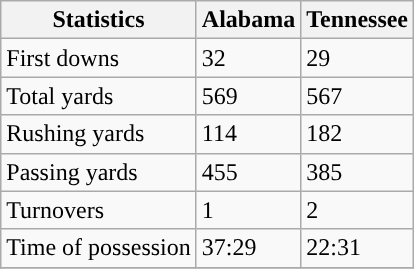<table class="wikitable" style="float: left;">
<tr>
<th>Statistics</th>
<th>Alabama</th>
<th>Tennessee</th>
</tr>
<tr>
<td>First downs</td>
<td>32</td>
<td>29</td>
</tr>
<tr>
<td>Total yards</td>
<td>569</td>
<td>567</td>
</tr>
<tr>
<td>Rushing yards</td>
<td>114</td>
<td>182</td>
</tr>
<tr>
<td>Passing yards</td>
<td>455</td>
<td>385</td>
</tr>
<tr>
<td>Turnovers</td>
<td>1</td>
<td>2</td>
</tr>
<tr>
<td>Time of possession</td>
<td>37:29</td>
<td>22:31</td>
</tr>
<tr>
</tr>
</table>
